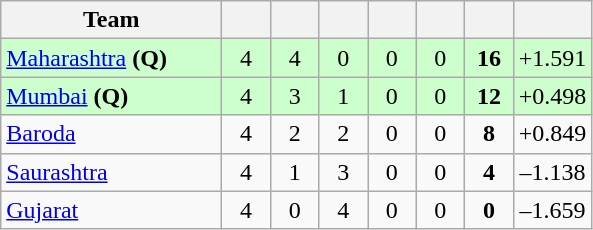<table class="wikitable" style="text-align:center">
<tr>
<th style="width:140px;">Team</th>
<th style="width:25px;"></th>
<th style="width:25px;"></th>
<th style="width:25px;"></th>
<th style="width:25px;"></th>
<th style="width:25px;"></th>
<th style="width:25px;"></th>
<th style="width:40px;"></th>
</tr>
<tr style="background:#cfc;">
<td style="text-align:left"><a href='#'>Maharashtra</a> <strong>(Q)</strong></td>
<td>4</td>
<td>4</td>
<td>0</td>
<td>0</td>
<td>0</td>
<td><strong>16</strong></td>
<td>+1.591</td>
</tr>
<tr style="background:#cfc;">
<td style="text-align:left"><a href='#'>Mumbai</a> <strong>(Q)</strong></td>
<td>4</td>
<td>3</td>
<td>1</td>
<td>0</td>
<td>0</td>
<td><strong>12</strong></td>
<td>+0.498</td>
</tr>
<tr>
<td style="text-align:left"><a href='#'>Baroda</a></td>
<td>4</td>
<td>2</td>
<td>2</td>
<td>0</td>
<td>0</td>
<td><strong>8</strong></td>
<td>+0.849</td>
</tr>
<tr>
<td style="text-align:left"><a href='#'>Saurashtra</a></td>
<td>4</td>
<td>1</td>
<td>3</td>
<td>0</td>
<td>0</td>
<td><strong>4</strong></td>
<td>–1.138</td>
</tr>
<tr>
<td style="text-align:left"><a href='#'>Gujarat</a></td>
<td>4</td>
<td>0</td>
<td>4</td>
<td>0</td>
<td>0</td>
<td><strong>0</strong></td>
<td>–1.659</td>
</tr>
</table>
